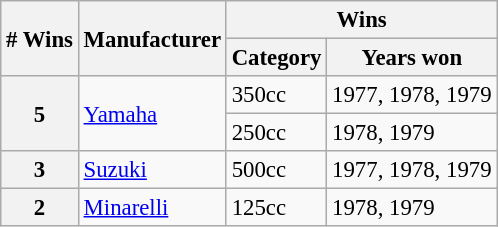<table class="wikitable" style="font-size: 95%;">
<tr>
<th rowspan=2># Wins</th>
<th rowspan=2>Manufacturer</th>
<th colspan=2>Wins</th>
</tr>
<tr>
<th>Category</th>
<th>Years won</th>
</tr>
<tr>
<th rowspan=2>5</th>
<td rowspan=2> <a href='#'>Yamaha</a></td>
<td>350cc</td>
<td>1977, 1978, 1979</td>
</tr>
<tr>
<td>250cc</td>
<td>1978, 1979</td>
</tr>
<tr>
<th>3</th>
<td> <a href='#'>Suzuki</a></td>
<td>500cc</td>
<td>1977, 1978, 1979</td>
</tr>
<tr>
<th>2</th>
<td> <a href='#'>Minarelli</a></td>
<td>125cc</td>
<td>1978, 1979</td>
</tr>
</table>
